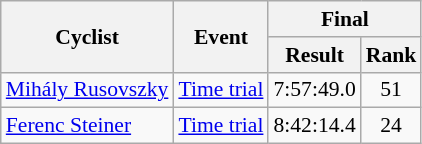<table class=wikitable style="font-size:90%">
<tr>
<th rowspan=2>Cyclist</th>
<th rowspan=2>Event</th>
<th colspan=2>Final</th>
</tr>
<tr>
<th>Result</th>
<th>Rank</th>
</tr>
<tr>
<td><a href='#'>Mihály Rusovszky</a></td>
<td><a href='#'>Time trial</a></td>
<td align=center>7:57:49.0</td>
<td align=center>51</td>
</tr>
<tr>
<td><a href='#'>Ferenc Steiner</a></td>
<td><a href='#'>Time trial</a></td>
<td align=center>8:42:14.4</td>
<td align=center>24</td>
</tr>
</table>
